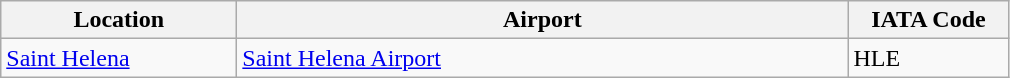<table class="wikitable">
<tr>
<th scope="col" style="width:150px;"><strong>Location</strong></th>
<th scope="col" style="width:400px;"><strong>Airport</strong></th>
<th scope="col" style="width:100px;"><strong>IATA Code</strong></th>
</tr>
<tr>
<td><a href='#'>Saint Helena</a></td>
<td><a href='#'>Saint Helena Airport</a></td>
<td>HLE</td>
</tr>
</table>
